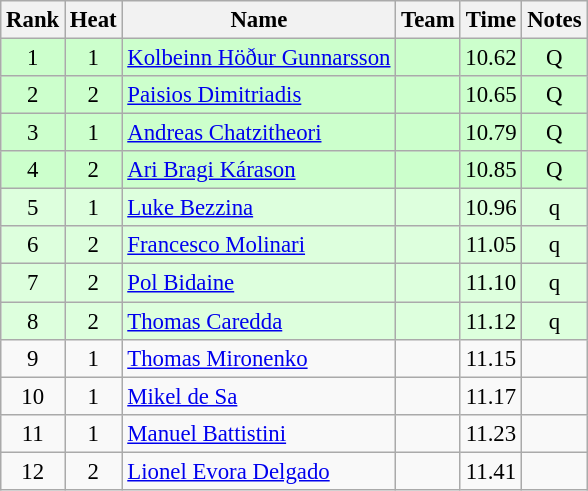<table class="wikitable sortable" style="text-align:center;font-size:95%">
<tr>
<th>Rank</th>
<th>Heat</th>
<th>Name</th>
<th>Team</th>
<th>Time</th>
<th>Notes</th>
</tr>
<tr bgcolor=ccffcc>
<td>1</td>
<td>1</td>
<td align="left"><a href='#'>Kolbeinn Höður Gunnarsson</a></td>
<td align=left></td>
<td>10.62</td>
<td>Q</td>
</tr>
<tr bgcolor=ccffcc>
<td>2</td>
<td>2</td>
<td align="left"><a href='#'>Paisios Dimitriadis</a></td>
<td align=left></td>
<td>10.65</td>
<td>Q</td>
</tr>
<tr bgcolor=ccffcc>
<td>3</td>
<td>1</td>
<td align="left"><a href='#'>Andreas Chatzitheori</a></td>
<td align=left></td>
<td>10.79</td>
<td>Q</td>
</tr>
<tr bgcolor=ccffcc>
<td>4</td>
<td>2</td>
<td align="left"><a href='#'>Ari Bragi Kárason</a></td>
<td align=left></td>
<td>10.85</td>
<td>Q</td>
</tr>
<tr bgcolor=ddffdd>
<td>5</td>
<td>1</td>
<td align="left"><a href='#'>Luke Bezzina</a></td>
<td align=left></td>
<td>10.96</td>
<td>q</td>
</tr>
<tr bgcolor=ddffdd>
<td>6</td>
<td>2</td>
<td align="left"><a href='#'>Francesco Molinari</a></td>
<td align=left></td>
<td>11.05</td>
<td>q</td>
</tr>
<tr bgcolor=ddffdd>
<td>7</td>
<td>2</td>
<td align="left"><a href='#'>Pol Bidaine</a></td>
<td align=left></td>
<td>11.10</td>
<td>q</td>
</tr>
<tr bgcolor=ddffdd>
<td>8</td>
<td>2</td>
<td align="left"><a href='#'>Thomas Caredda</a></td>
<td align=left></td>
<td>11.12</td>
<td>q</td>
</tr>
<tr>
<td>9</td>
<td>1</td>
<td align="left"><a href='#'>Thomas Mironenko</a></td>
<td align=left></td>
<td>11.15</td>
<td></td>
</tr>
<tr>
<td>10</td>
<td>1</td>
<td align="left"><a href='#'>Mikel de Sa</a></td>
<td align=left></td>
<td>11.17</td>
<td></td>
</tr>
<tr>
<td>11</td>
<td>1</td>
<td align="left"><a href='#'>Manuel Battistini</a></td>
<td align=left></td>
<td>11.23</td>
<td></td>
</tr>
<tr>
<td>12</td>
<td>2</td>
<td align="left"><a href='#'>Lionel Evora Delgado</a></td>
<td align=left></td>
<td>11.41</td>
<td></td>
</tr>
</table>
